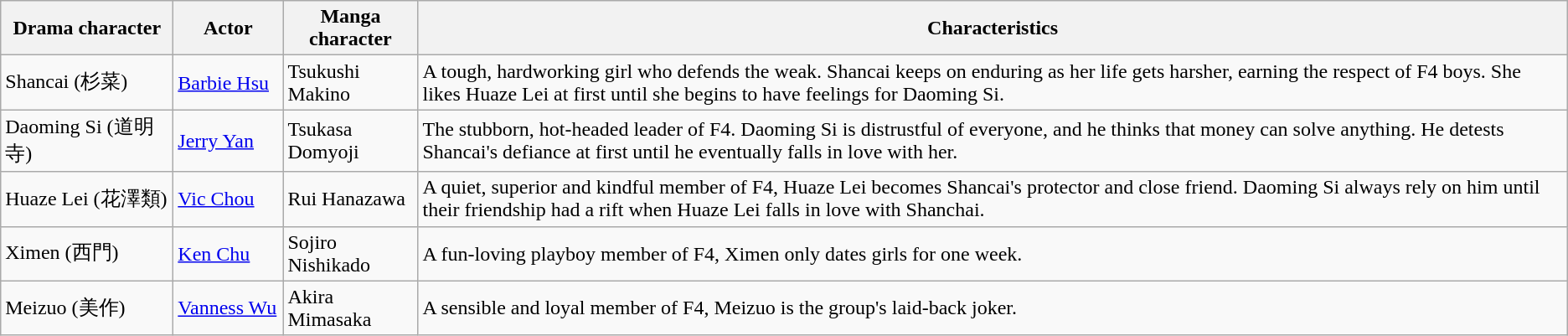<table class="wikitable">
<tr>
<th width="130px">Drama character</th>
<th width="80px">Actor</th>
<th width="100px">Manga character</th>
<th>Characteristics</th>
</tr>
<tr>
<td>Shancai (杉菜)</td>
<td><a href='#'>Barbie Hsu</a></td>
<td>Tsukushi Makino</td>
<td>A tough, hardworking girl who defends the weak. Shancai keeps on enduring as her life gets harsher, earning the respect of F4 boys. She likes Huaze Lei at first until she begins to have feelings for Daoming Si.</td>
</tr>
<tr>
<td>Daoming Si (道明寺)</td>
<td><a href='#'>Jerry Yan</a></td>
<td>Tsukasa Domyoji</td>
<td>The stubborn, hot-headed leader of F4. Daoming Si is distrustful of everyone, and he thinks that money can solve anything. He detests Shancai's defiance at first until he eventually falls in love with her.</td>
</tr>
<tr>
<td>Huaze Lei (花澤類)</td>
<td><a href='#'>Vic Chou</a></td>
<td>Rui Hanazawa</td>
<td>A quiet, superior and kindful member of F4, Huaze Lei becomes Shancai's protector and close friend. Daoming Si always rely on him until their friendship had a rift when Huaze Lei falls in love with Shanchai.</td>
</tr>
<tr>
<td>Ximen (西門)</td>
<td><a href='#'>Ken Chu</a></td>
<td>Sojiro Nishikado</td>
<td>A fun-loving playboy member of F4, Ximen only dates girls for one week.</td>
</tr>
<tr>
<td>Meizuo (美作)</td>
<td><a href='#'>Vanness Wu</a></td>
<td>Akira Mimasaka</td>
<td>A sensible and loyal member of F4, Meizuo is the group's laid-back joker.</td>
</tr>
</table>
